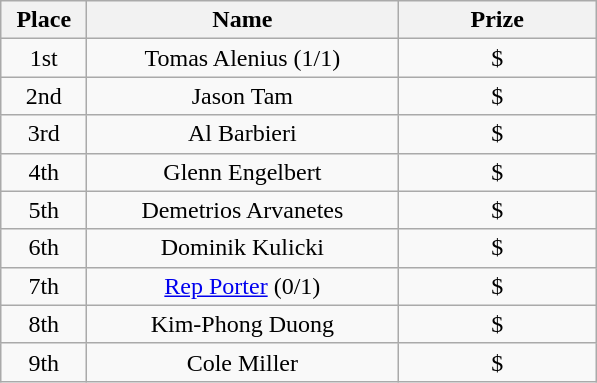<table class="wikitable">
<tr>
<th width="50">Place</th>
<th width="200">Name</th>
<th width="125">Prize</th>
</tr>
<tr>
<td align = "center">1st</td>
<td align = "center">Tomas Alenius (1/1)</td>
<td align = "center">$</td>
</tr>
<tr>
<td align = "center">2nd</td>
<td align = "center">Jason Tam</td>
<td align = "center">$</td>
</tr>
<tr>
<td align = "center">3rd</td>
<td align = "center">Al Barbieri</td>
<td align = "center">$</td>
</tr>
<tr>
<td align = "center">4th</td>
<td align = "center">Glenn Engelbert</td>
<td align = "center">$</td>
</tr>
<tr>
<td align = "center">5th</td>
<td align = "center">Demetrios Arvanetes</td>
<td align = "center">$</td>
</tr>
<tr>
<td align = "center">6th</td>
<td align = "center">Dominik Kulicki</td>
<td align = "center">$</td>
</tr>
<tr>
<td align = "center">7th</td>
<td align = "center"><a href='#'>Rep Porter</a> (0/1)</td>
<td align = "center">$</td>
</tr>
<tr>
<td align = "center">8th</td>
<td align = "center">Kim-Phong Duong</td>
<td align = "center">$</td>
</tr>
<tr>
<td align = "center">9th</td>
<td align = "center">Cole Miller</td>
<td align = "center">$</td>
</tr>
</table>
